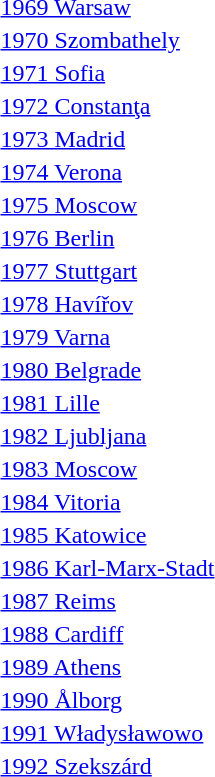<table>
<tr>
<td><a href='#'>1969 Warsaw</a></td>
<td></td>
<td></td>
<td></td>
</tr>
<tr>
<td><a href='#'>1970 Szombathely</a></td>
<td></td>
<td></td>
<td></td>
</tr>
<tr>
<td><a href='#'>1971 Sofia</a></td>
<td></td>
<td></td>
<td></td>
</tr>
<tr>
<td><a href='#'>1972 Constanţa</a></td>
<td></td>
<td></td>
<td></td>
</tr>
<tr>
<td><a href='#'>1973 Madrid</a></td>
<td></td>
<td></td>
<td></td>
</tr>
<tr>
<td><a href='#'>1974 Verona</a></td>
<td></td>
<td></td>
<td></td>
</tr>
<tr>
<td><a href='#'>1975 Moscow</a></td>
<td></td>
<td></td>
<td></td>
</tr>
<tr>
<td><a href='#'>1976 Berlin</a></td>
<td></td>
<td></td>
<td></td>
</tr>
<tr>
<td><a href='#'>1977 Stuttgart</a></td>
<td></td>
<td></td>
<td></td>
</tr>
<tr>
<td><a href='#'>1978 Havířov</a></td>
<td></td>
<td></td>
<td></td>
</tr>
<tr>
<td><a href='#'>1979 Varna</a></td>
<td></td>
<td></td>
<td></td>
</tr>
<tr>
<td><a href='#'>1980 Belgrade</a></td>
<td></td>
<td></td>
<td></td>
</tr>
<tr>
<td><a href='#'>1981 Lille</a></td>
<td></td>
<td></td>
<td></td>
</tr>
<tr>
<td><a href='#'>1982 Ljubljana</a></td>
<td></td>
<td></td>
<td></td>
</tr>
<tr>
<td><a href='#'>1983  Moscow</a></td>
<td></td>
<td></td>
<td></td>
</tr>
<tr>
<td><a href='#'>1984 Vitoria</a></td>
<td></td>
<td></td>
<td></td>
</tr>
<tr>
<td><a href='#'>1985 Katowice</a></td>
<td></td>
<td></td>
<td></td>
</tr>
<tr>
<td><a href='#'>1986 Karl-Marx-Stadt</a></td>
<td></td>
<td></td>
<td></td>
</tr>
<tr>
<td><a href='#'>1987 Reims</a></td>
<td></td>
<td></td>
<td></td>
</tr>
<tr>
<td><a href='#'>1988 Cardiff</a></td>
<td></td>
<td></td>
<td></td>
</tr>
<tr>
<td><a href='#'>1989 Athens</a></td>
<td></td>
<td></td>
<td></td>
</tr>
<tr>
<td><a href='#'>1990 Ålborg</a></td>
<td></td>
<td></td>
<td></td>
</tr>
<tr>
<td><a href='#'>1991 Władysławowo</a></td>
<td></td>
<td></td>
<td></td>
</tr>
<tr>
<td><a href='#'>1992 Szekszárd</a></td>
<td></td>
<td></td>
<td></td>
</tr>
</table>
